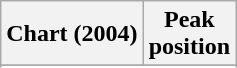<table class="wikitable sortable plainrowheaders">
<tr>
<th scope="col">Chart (2004)</th>
<th scope="col">Peak<br>position</th>
</tr>
<tr>
</tr>
<tr>
</tr>
<tr>
</tr>
<tr>
</tr>
</table>
